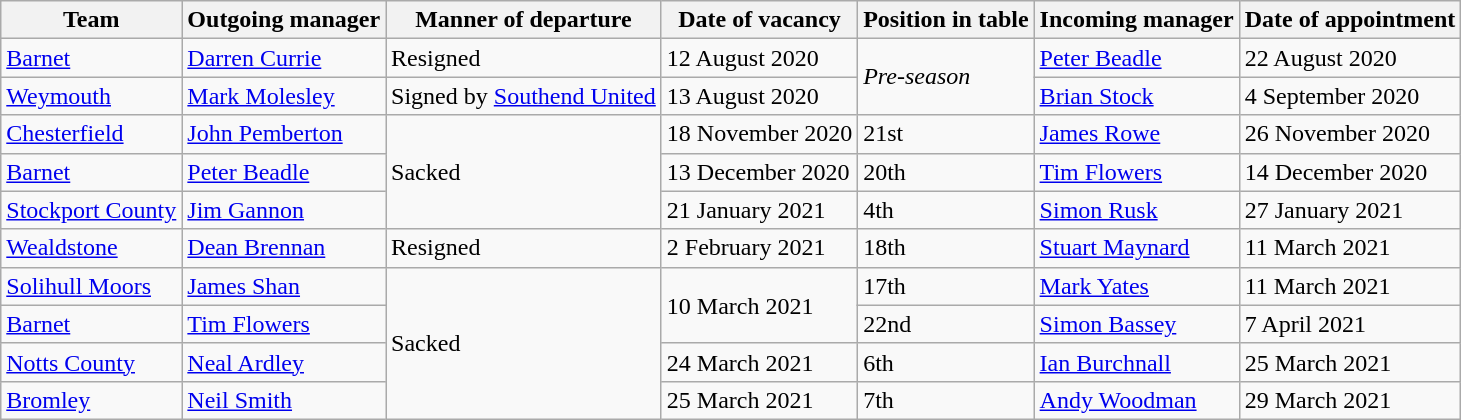<table class="wikitable sortable">
<tr>
<th>Team</th>
<th width-150>Outgoing manager</th>
<th>Manner of departure</th>
<th>Date of vacancy</th>
<th>Position in table</th>
<th>Incoming manager</th>
<th>Date of appointment</th>
</tr>
<tr>
<td><a href='#'>Barnet</a></td>
<td><a href='#'>Darren Currie</a></td>
<td>Resigned</td>
<td>12 August 2020</td>
<td rowspan=2><em>Pre-season</em></td>
<td><a href='#'>Peter Beadle</a></td>
<td>22 August 2020</td>
</tr>
<tr>
<td><a href='#'>Weymouth</a></td>
<td><a href='#'>Mark Molesley</a></td>
<td>Signed by <a href='#'>Southend United</a></td>
<td>13 August 2020</td>
<td><a href='#'>Brian Stock</a></td>
<td>4 September 2020</td>
</tr>
<tr>
<td><a href='#'>Chesterfield</a></td>
<td><a href='#'>John Pemberton</a></td>
<td rowspan="3">Sacked</td>
<td>18 November 2020</td>
<td>21st</td>
<td><a href='#'>James Rowe</a></td>
<td>26 November 2020</td>
</tr>
<tr>
<td><a href='#'>Barnet</a></td>
<td><a href='#'>Peter Beadle</a></td>
<td>13 December 2020</td>
<td>20th</td>
<td><a href='#'>Tim Flowers</a></td>
<td>14 December 2020</td>
</tr>
<tr>
<td><a href='#'>Stockport County</a></td>
<td><a href='#'>Jim Gannon</a></td>
<td>21 January 2021</td>
<td>4th</td>
<td><a href='#'>Simon Rusk</a></td>
<td>27 January 2021</td>
</tr>
<tr>
<td><a href='#'>Wealdstone</a></td>
<td><a href='#'>Dean Brennan</a></td>
<td>Resigned</td>
<td>2 February 2021</td>
<td>18th</td>
<td><a href='#'>Stuart Maynard</a></td>
<td>11 March 2021</td>
</tr>
<tr>
<td><a href='#'>Solihull Moors</a></td>
<td><a href='#'>James Shan</a></td>
<td rowspan="4">Sacked</td>
<td rowspan="2">10 March 2021</td>
<td>17th</td>
<td><a href='#'>Mark Yates</a></td>
<td>11 March 2021</td>
</tr>
<tr>
<td><a href='#'>Barnet</a></td>
<td><a href='#'>Tim Flowers</a></td>
<td>22nd</td>
<td><a href='#'>Simon Bassey</a></td>
<td>7 April 2021</td>
</tr>
<tr>
<td><a href='#'>Notts County</a></td>
<td><a href='#'>Neal Ardley</a></td>
<td>24 March 2021</td>
<td>6th</td>
<td><a href='#'>Ian Burchnall</a></td>
<td>25 March 2021</td>
</tr>
<tr>
<td><a href='#'>Bromley</a></td>
<td><a href='#'>Neil Smith</a></td>
<td>25 March 2021</td>
<td>7th</td>
<td><a href='#'>Andy Woodman</a></td>
<td>29 March 2021</td>
</tr>
</table>
